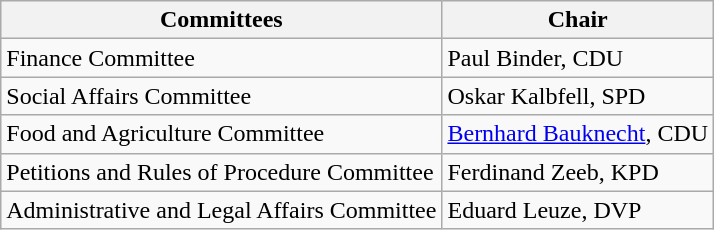<table class="wikitable">
<tr>
<th>Committees</th>
<th>Chair</th>
</tr>
<tr>
<td>Finance Committee</td>
<td>Paul Binder, CDU</td>
</tr>
<tr>
<td>Social Affairs Committee</td>
<td>Oskar Kalbfell, SPD</td>
</tr>
<tr>
<td>Food and Agriculture Committee</td>
<td><a href='#'>Bernhard Bauknecht</a>, CDU</td>
</tr>
<tr>
<td>Petitions and Rules of Procedure Committee</td>
<td>Ferdinand Zeeb, KPD</td>
</tr>
<tr>
<td>Administrative and Legal Affairs Committee</td>
<td>Eduard Leuze, DVP</td>
</tr>
</table>
